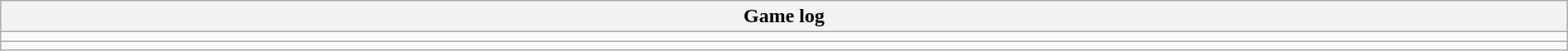<table class="wikitable collapsible" width=100%>
<tr>
<th>Game log</th>
</tr>
<tr>
<td></td>
</tr>
<tr>
<td></td>
</tr>
</table>
